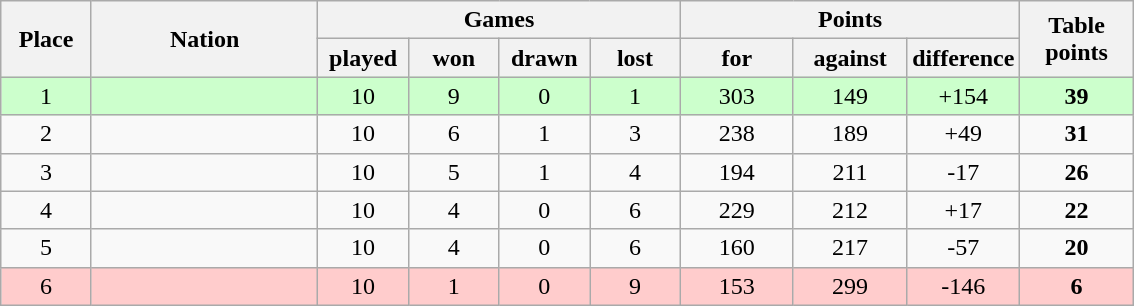<table class="wikitable">
<tr>
<th rowspan=2 width="8%">Place</th>
<th rowspan=2 width="20%">Nation</th>
<th colspan=4 width="32%">Games</th>
<th colspan=3 width="30%">Points</th>
<th rowspan=2 width="10%">Table<br>points</th>
</tr>
<tr>
<th width="8%">played</th>
<th width="8%">won</th>
<th width="8%">drawn</th>
<th width="8%">lost</th>
<th width="10%">for</th>
<th width="10%">against</th>
<th width="10%">difference</th>
</tr>
<tr align=center bgcolor="#ccffcc">
<td>1</td>
<td align=left></td>
<td>10</td>
<td>9</td>
<td>0</td>
<td>1</td>
<td>303</td>
<td>149</td>
<td>+154</td>
<td><strong>39</strong></td>
</tr>
<tr align=center>
<td>2</td>
<td align=left></td>
<td>10</td>
<td>6</td>
<td>1</td>
<td>3</td>
<td>238</td>
<td>189</td>
<td>+49</td>
<td><strong>31</strong></td>
</tr>
<tr align=center>
<td>3</td>
<td align=left></td>
<td>10</td>
<td>5</td>
<td>1</td>
<td>4</td>
<td>194</td>
<td>211</td>
<td>-17</td>
<td><strong>26</strong></td>
</tr>
<tr align=center>
<td>4</td>
<td align=left></td>
<td>10</td>
<td>4</td>
<td>0</td>
<td>6</td>
<td>229</td>
<td>212</td>
<td>+17</td>
<td><strong>22</strong></td>
</tr>
<tr align=center>
<td>5</td>
<td align=left></td>
<td>10</td>
<td>4</td>
<td>0</td>
<td>6</td>
<td>160</td>
<td>217</td>
<td>-57</td>
<td><strong>20</strong></td>
</tr>
<tr align=center bgcolor="#ffcccc">
<td>6</td>
<td align=left></td>
<td>10</td>
<td>1</td>
<td>0</td>
<td>9</td>
<td>153</td>
<td>299</td>
<td>-146</td>
<td><strong>6</strong></td>
</tr>
</table>
